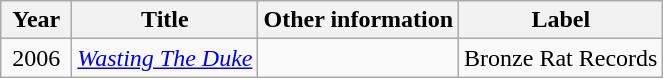<table class="wikitable">
<tr>
<th align="center" valign="top" width="40">Year</th>
<th align="left" valign="top">Title</th>
<th align="left" valign="top">Other information</th>
<th align="left" valign="top">Label</th>
</tr>
<tr>
<td align="center" valign="top" width="40">2006</td>
<td align="left" valign="top"><em><a href='#'>Wasting The Duke</a></em></td>
<td align="left" valign="top"></td>
<td align="left" valign="top">Bronze Rat Records</td>
</tr>
</table>
